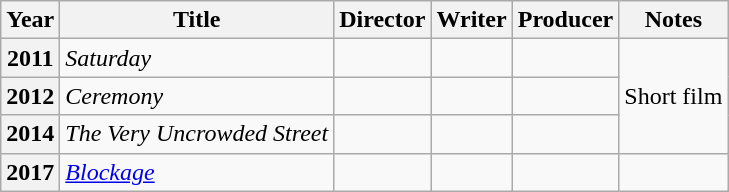<table class="wikitable plainrowheaders sortable" style="font-size:100%">
<tr>
<th scope="col">Year</th>
<th scope="col">Title</th>
<th scope="col">Director</th>
<th scope="col">Writer</th>
<th scope="col">Producer</th>
<th scope="col">Notes</th>
</tr>
<tr>
<th scope="row">2011</th>
<td><em>Saturday</em></td>
<td></td>
<td></td>
<td></td>
<td rowspan="3">Short film</td>
</tr>
<tr>
<th scope="row">2012</th>
<td><em>Ceremony</em></td>
<td></td>
<td></td>
<td></td>
</tr>
<tr>
<th scope="row">2014</th>
<td><em>The Very Uncrowded Street</em></td>
<td></td>
<td></td>
<td></td>
</tr>
<tr>
<th scope="row">2017</th>
<td><em><a href='#'>Blockage</a></em></td>
<td></td>
<td></td>
<td></td>
<td></td>
</tr>
</table>
